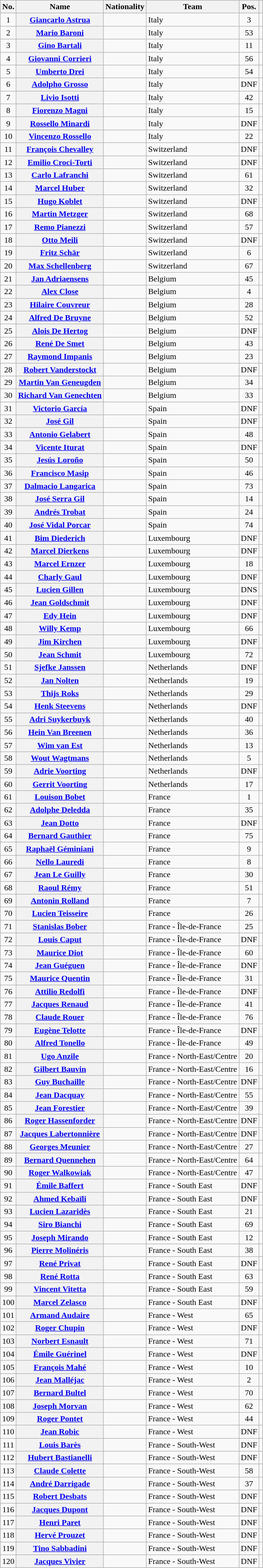<table class="wikitable plainrowheaders sortable">
<tr>
<th scope="col">No.</th>
<th scope="col">Name</th>
<th scope="col">Nationality</th>
<th scope="col">Team</th>
<th scope="col" data-sort-type="number">Pos.</th>
<th scope="col" class="unsortable"></th>
</tr>
<tr>
<td style="text-align:center;">1</td>
<th scope="row"><a href='#'>Giancarlo Astrua</a></th>
<td></td>
<td>Italy</td>
<td style="text-align:center;">3</td>
<td style="text-align:center;"></td>
</tr>
<tr>
<td style="text-align:center;">2</td>
<th scope="row"><a href='#'>Mario Baroni</a></th>
<td></td>
<td>Italy</td>
<td style="text-align:center;">53</td>
<td style="text-align:center;"></td>
</tr>
<tr>
<td style="text-align:center;">3</td>
<th scope="row"><a href='#'>Gino Bartali</a></th>
<td></td>
<td>Italy</td>
<td style="text-align:center;">11</td>
<td style="text-align:center;"></td>
</tr>
<tr>
<td style="text-align:center;">4</td>
<th scope="row"><a href='#'>Giovanni Corrieri</a></th>
<td></td>
<td>Italy</td>
<td style="text-align:center;">56</td>
<td style="text-align:center;"></td>
</tr>
<tr>
<td style="text-align:center;">5</td>
<th scope="row"><a href='#'>Umberto Drei</a></th>
<td></td>
<td>Italy</td>
<td style="text-align:center;">54</td>
<td style="text-align:center;"></td>
</tr>
<tr>
<td style="text-align:center;">6</td>
<th scope="row"><a href='#'>Adolpho Grosso</a></th>
<td></td>
<td>Italy</td>
<td style="text-align:center;" data-sort-value="77">DNF</td>
<td style="text-align:center;"></td>
</tr>
<tr>
<td style="text-align:center;">7</td>
<th scope="row"><a href='#'>Livio Isotti</a></th>
<td></td>
<td>Italy</td>
<td style="text-align:center;">42</td>
<td style="text-align:center;"></td>
</tr>
<tr>
<td style="text-align:center;">8</td>
<th scope="row"><a href='#'>Fiorenzo Magni</a></th>
<td></td>
<td>Italy</td>
<td style="text-align:center;">15</td>
<td style="text-align:center;"></td>
</tr>
<tr>
<td style="text-align:center;">9</td>
<th scope="row"><a href='#'>Rossello Minardi</a></th>
<td></td>
<td>Italy</td>
<td style="text-align:center;" data-sort-value="77">DNF</td>
<td style="text-align:center;"></td>
</tr>
<tr>
<td style="text-align:center;">10</td>
<th scope="row"><a href='#'>Vincenzo Rossello</a></th>
<td></td>
<td>Italy</td>
<td style="text-align:center;">22</td>
<td style="text-align:center;"></td>
</tr>
<tr>
<td style="text-align:center;">11</td>
<th scope="row"><a href='#'>François Chevalley</a></th>
<td></td>
<td>Switzerland</td>
<td style="text-align:center;" data-sort-value="77">DNF</td>
<td style="text-align:center;"></td>
</tr>
<tr>
<td style="text-align:center;">12</td>
<th scope="row"><a href='#'>Emilio Croci-Torti</a></th>
<td></td>
<td>Switzerland</td>
<td style="text-align:center;" data-sort-value="77">DNF</td>
<td style="text-align:center;"></td>
</tr>
<tr>
<td style="text-align:center;">13</td>
<th scope="row"><a href='#'>Carlo Lafranchi</a></th>
<td></td>
<td>Switzerland</td>
<td style="text-align:center;">61</td>
<td style="text-align:center;"></td>
</tr>
<tr>
<td style="text-align:center;">14</td>
<th scope="row"><a href='#'>Marcel Huber</a></th>
<td></td>
<td>Switzerland</td>
<td style="text-align:center;">32</td>
<td style="text-align:center;"></td>
</tr>
<tr>
<td style="text-align:center;">15</td>
<th scope="row"><a href='#'>Hugo Koblet</a></th>
<td></td>
<td>Switzerland</td>
<td style="text-align:center;" data-sort-value="77">DNF</td>
<td style="text-align:center;"></td>
</tr>
<tr>
<td style="text-align:center;">16</td>
<th scope="row"><a href='#'>Martin Metzger</a></th>
<td></td>
<td>Switzerland</td>
<td style="text-align:center;">68</td>
<td style="text-align:center;"></td>
</tr>
<tr>
<td style="text-align:center;">17</td>
<th scope="row"><a href='#'>Remo Pianezzi</a></th>
<td></td>
<td>Switzerland</td>
<td style="text-align:center;">57</td>
<td style="text-align:center;"></td>
</tr>
<tr>
<td style="text-align:center;">18</td>
<th scope="row"><a href='#'>Otto Meili</a></th>
<td></td>
<td>Switzerland</td>
<td style="text-align:center;" data-sort-value="77">DNF</td>
<td style="text-align:center;"></td>
</tr>
<tr>
<td style="text-align:center;">19</td>
<th scope="row"><a href='#'>Fritz Schär</a></th>
<td></td>
<td>Switzerland</td>
<td style="text-align:center;">6</td>
<td style="text-align:center;"></td>
</tr>
<tr>
<td style="text-align:center;">20</td>
<th scope="row"><a href='#'>Max Schellenberg</a></th>
<td></td>
<td>Switzerland</td>
<td style="text-align:center;">67</td>
<td style="text-align:center;"></td>
</tr>
<tr>
<td style="text-align:center;">21</td>
<th scope="row"><a href='#'>Jan Adriaensens</a></th>
<td></td>
<td>Belgium</td>
<td style="text-align:center;">45</td>
<td style="text-align:center;"></td>
</tr>
<tr>
<td style="text-align:center;">22</td>
<th scope="row"><a href='#'>Alex Close</a></th>
<td></td>
<td>Belgium</td>
<td style="text-align:center;">4</td>
<td style="text-align:center;"></td>
</tr>
<tr>
<td style="text-align:center;">23</td>
<th scope="row"><a href='#'>Hilaire Couvreur</a></th>
<td></td>
<td>Belgium</td>
<td style="text-align:center;">28</td>
<td style="text-align:center;"></td>
</tr>
<tr>
<td style="text-align:center;">24</td>
<th scope="row"><a href='#'>Alfred De Bruyne</a></th>
<td></td>
<td>Belgium</td>
<td style="text-align:center;">52</td>
<td style="text-align:center;"></td>
</tr>
<tr>
<td style="text-align:center;">25</td>
<th scope="row"><a href='#'>Alois De Hertog</a></th>
<td></td>
<td>Belgium</td>
<td style="text-align:center;" data-sort-value="77">DNF</td>
<td style="text-align:center;"></td>
</tr>
<tr>
<td style="text-align:center;">26</td>
<th scope="row"><a href='#'>René De Smet</a></th>
<td></td>
<td>Belgium</td>
<td style="text-align:center;">43</td>
<td style="text-align:center;"></td>
</tr>
<tr>
<td style="text-align:center;">27</td>
<th scope="row"><a href='#'>Raymond Impanis</a></th>
<td></td>
<td>Belgium</td>
<td style="text-align:center;">23</td>
<td style="text-align:center;"></td>
</tr>
<tr>
<td style="text-align:center;">28</td>
<th scope="row"><a href='#'>Robert Vanderstockt</a></th>
<td></td>
<td>Belgium</td>
<td style="text-align:center;" data-sort-value="77">DNF</td>
<td style="text-align:center;"></td>
</tr>
<tr>
<td style="text-align:center;">29</td>
<th scope="row"><a href='#'>Martin Van Geneugden</a></th>
<td></td>
<td>Belgium</td>
<td style="text-align:center;">34</td>
<td style="text-align:center;"></td>
</tr>
<tr>
<td style="text-align:center;">30</td>
<th scope="row"><a href='#'>Richard Van Genechten</a></th>
<td></td>
<td>Belgium</td>
<td style="text-align:center;">33</td>
<td style="text-align:center;"></td>
</tr>
<tr>
<td style="text-align:center;">31</td>
<th scope="row"><a href='#'>Victorio García</a></th>
<td></td>
<td>Spain</td>
<td style="text-align:center;" data-sort-value="77">DNF</td>
<td style="text-align:center;"></td>
</tr>
<tr>
<td style="text-align:center;">32</td>
<th scope="row"><a href='#'>José Gil</a></th>
<td></td>
<td>Spain</td>
<td style="text-align:center;" data-sort-value="77">DNF</td>
<td style="text-align:center;"></td>
</tr>
<tr>
<td style="text-align:center;">33</td>
<th scope="row"><a href='#'>Antonio Gelabert</a></th>
<td></td>
<td>Spain</td>
<td style="text-align:center;">48</td>
<td style="text-align:center;"></td>
</tr>
<tr>
<td style="text-align:center;">34</td>
<th scope="row"><a href='#'>Vicente Iturat</a></th>
<td></td>
<td>Spain</td>
<td style="text-align:center;" data-sort-value="77">DNF</td>
<td style="text-align:center;"></td>
</tr>
<tr>
<td style="text-align:center;">35</td>
<th scope="row"><a href='#'>Jesús Loroño</a></th>
<td></td>
<td>Spain</td>
<td style="text-align:center;">50</td>
<td style="text-align:center;"></td>
</tr>
<tr>
<td style="text-align:center;">36</td>
<th scope="row"><a href='#'>Francisco Masip</a></th>
<td></td>
<td>Spain</td>
<td style="text-align:center;">46</td>
<td style="text-align:center;"></td>
</tr>
<tr>
<td style="text-align:center;">37</td>
<th scope="row"><a href='#'>Dalmacio Langarica</a></th>
<td></td>
<td>Spain</td>
<td style="text-align:center;">73</td>
<td style="text-align:center;"></td>
</tr>
<tr>
<td style="text-align:center;">38</td>
<th scope="row"><a href='#'>José Serra Gil</a></th>
<td></td>
<td>Spain</td>
<td style="text-align:center;">14</td>
<td style="text-align:center;"></td>
</tr>
<tr>
<td style="text-align:center;">39</td>
<th scope="row"><a href='#'>Andrés Trobat</a></th>
<td></td>
<td>Spain</td>
<td style="text-align:center;">24</td>
<td style="text-align:center;"></td>
</tr>
<tr>
<td style="text-align:center;">40</td>
<th scope="row"><a href='#'>José Vidal Porcar</a></th>
<td></td>
<td>Spain</td>
<td style="text-align:center;">74</td>
<td style="text-align:center;"></td>
</tr>
<tr>
<td style="text-align:center;">41</td>
<th scope="row"><a href='#'>Bim Diederich</a></th>
<td></td>
<td>Luxembourg</td>
<td style="text-align:center;" data-sort-value="77">DNF</td>
<td style="text-align:center;"></td>
</tr>
<tr>
<td style="text-align:center;">42</td>
<th scope="row"><a href='#'>Marcel Dierkens</a></th>
<td></td>
<td>Luxembourg</td>
<td style="text-align:center;" data-sort-value="77">DNF</td>
<td style="text-align:center;"></td>
</tr>
<tr>
<td style="text-align:center;">43</td>
<th scope="row"><a href='#'>Marcel Ernzer</a></th>
<td></td>
<td>Luxembourg</td>
<td style="text-align:center;">18</td>
<td style="text-align:center;"></td>
</tr>
<tr>
<td style="text-align:center;">44</td>
<th scope="row"><a href='#'>Charly Gaul</a></th>
<td></td>
<td>Luxembourg</td>
<td style="text-align:center;" data-sort-value="77">DNF</td>
<td style="text-align:center;"></td>
</tr>
<tr>
<td style="text-align:center;">45</td>
<th scope="row"><a href='#'>Lucien Gillen</a></th>
<td></td>
<td>Luxembourg</td>
<td style="text-align:center;" data-sort-value="77">DNS</td>
<td style="text-align:center;"></td>
</tr>
<tr>
<td style="text-align:center;">46</td>
<th scope="row"><a href='#'>Jean Goldschmit</a></th>
<td></td>
<td>Luxembourg</td>
<td style="text-align:center;" data-sort-value="77">DNF</td>
<td style="text-align:center;"></td>
</tr>
<tr>
<td style="text-align:center;">47</td>
<th scope="row"><a href='#'>Edy Hein</a></th>
<td></td>
<td>Luxembourg</td>
<td style="text-align:center;" data-sort-value="77">DNF</td>
<td style="text-align:center;"></td>
</tr>
<tr>
<td style="text-align:center;">48</td>
<th scope="row"><a href='#'>Willy Kemp</a></th>
<td></td>
<td>Luxembourg</td>
<td style="text-align:center;">66</td>
<td style="text-align:center;"></td>
</tr>
<tr>
<td style="text-align:center;">49</td>
<th scope="row"><a href='#'>Jim Kirchen</a></th>
<td></td>
<td>Luxembourg</td>
<td style="text-align:center;" data-sort-value="77">DNF</td>
<td style="text-align:center;"></td>
</tr>
<tr>
<td style="text-align:center;">50</td>
<th scope="row"><a href='#'>Jean Schmit</a></th>
<td></td>
<td>Luxembourg</td>
<td style="text-align:center;">72</td>
<td style="text-align:center;"></td>
</tr>
<tr>
<td style="text-align:center;">51</td>
<th scope="row"><a href='#'>Sjefke Janssen</a></th>
<td></td>
<td>Netherlands</td>
<td style="text-align:center;" data-sort-value="77">DNF</td>
<td style="text-align:center;"></td>
</tr>
<tr>
<td style="text-align:center;">52</td>
<th scope="row"><a href='#'>Jan Nolten</a></th>
<td></td>
<td>Netherlands</td>
<td style="text-align:center;">19</td>
<td style="text-align:center;"></td>
</tr>
<tr>
<td style="text-align:center;">53</td>
<th scope="row"><a href='#'>Thijs Roks</a></th>
<td></td>
<td>Netherlands</td>
<td style="text-align:center;">29</td>
<td style="text-align:center;"></td>
</tr>
<tr>
<td style="text-align:center;">54</td>
<th scope="row"><a href='#'>Henk Steevens</a></th>
<td></td>
<td>Netherlands</td>
<td style="text-align:center;" data-sort-value="77">DNF</td>
<td style="text-align:center;"></td>
</tr>
<tr>
<td style="text-align:center;">55</td>
<th scope="row"><a href='#'>Adri Suykerbuyk</a></th>
<td></td>
<td>Netherlands</td>
<td style="text-align:center;">40</td>
<td style="text-align:center;"></td>
</tr>
<tr>
<td style="text-align:center;">56</td>
<th scope="row"><a href='#'>Hein Van Breenen</a></th>
<td></td>
<td>Netherlands</td>
<td style="text-align:center;">36</td>
<td style="text-align:center;"></td>
</tr>
<tr>
<td style="text-align:center;">57</td>
<th scope="row"><a href='#'>Wim van Est</a></th>
<td></td>
<td>Netherlands</td>
<td style="text-align:center;">13</td>
<td style="text-align:center;"></td>
</tr>
<tr>
<td style="text-align:center;">58</td>
<th scope="row"><a href='#'>Wout Wagtmans</a></th>
<td></td>
<td>Netherlands</td>
<td style="text-align:center;">5</td>
<td style="text-align:center;"></td>
</tr>
<tr>
<td style="text-align:center;">59</td>
<th scope="row"><a href='#'>Adrie Voorting</a></th>
<td></td>
<td>Netherlands</td>
<td style="text-align:center;" data-sort-value="77">DNF</td>
<td style="text-align:center;"></td>
</tr>
<tr>
<td style="text-align:center;">60</td>
<th scope="row"><a href='#'>Gerrit Voorting</a></th>
<td></td>
<td>Netherlands</td>
<td style="text-align:center;">17</td>
<td style="text-align:center;"></td>
</tr>
<tr>
<td style="text-align:center;">61</td>
<th scope="row"><a href='#'>Louison Bobet</a></th>
<td></td>
<td>France</td>
<td style="text-align:center;">1</td>
<td style="text-align:center;"></td>
</tr>
<tr>
<td style="text-align:center;">62</td>
<th scope="row"><a href='#'>Adolphe Deledda</a></th>
<td></td>
<td>France</td>
<td style="text-align:center;">35</td>
<td style="text-align:center;"></td>
</tr>
<tr>
<td style="text-align:center;">63</td>
<th scope="row"><a href='#'>Jean Dotto</a></th>
<td></td>
<td>France</td>
<td style="text-align:center;" data-sort-value="77">DNF</td>
<td style="text-align:center;"></td>
</tr>
<tr>
<td style="text-align:center;">64</td>
<th scope="row"><a href='#'>Bernard Gauthier</a></th>
<td></td>
<td>France</td>
<td style="text-align:center;">75</td>
<td style="text-align:center;"></td>
</tr>
<tr>
<td style="text-align:center;">65</td>
<th scope="row"><a href='#'>Raphaël Géminiani</a></th>
<td></td>
<td>France</td>
<td style="text-align:center;">9</td>
<td style="text-align:center;"></td>
</tr>
<tr>
<td style="text-align:center;">66</td>
<th scope="row"><a href='#'>Nello Lauredi</a></th>
<td></td>
<td>France</td>
<td style="text-align:center;">8</td>
<td style="text-align:center;"></td>
</tr>
<tr>
<td style="text-align:center;">67</td>
<th scope="row"><a href='#'>Jean Le Guilly</a></th>
<td></td>
<td>France</td>
<td style="text-align:center;">30</td>
<td style="text-align:center;"></td>
</tr>
<tr>
<td style="text-align:center;">68</td>
<th scope="row"><a href='#'>Raoul Rémy</a></th>
<td></td>
<td>France</td>
<td style="text-align:center;">51</td>
<td style="text-align:center;"></td>
</tr>
<tr>
<td style="text-align:center;">69</td>
<th scope="row"><a href='#'>Antonin Rolland</a></th>
<td></td>
<td>France</td>
<td style="text-align:center;">7</td>
<td style="text-align:center;"></td>
</tr>
<tr>
<td style="text-align:center;">70</td>
<th scope="row"><a href='#'>Lucien Teisseire</a></th>
<td></td>
<td>France</td>
<td style="text-align:center;">26</td>
<td style="text-align:center;"></td>
</tr>
<tr>
<td style="text-align:center;">71</td>
<th scope="row"><a href='#'>Stanislas Bober</a></th>
<td></td>
<td>France - Île-de-France</td>
<td style="text-align:center;">25</td>
<td style="text-align:center;"></td>
</tr>
<tr>
<td style="text-align:center;">72</td>
<th scope="row"><a href='#'>Louis Caput</a></th>
<td></td>
<td>France - Île-de-France</td>
<td style="text-align:center;" data-sort-value="77">DNF</td>
<td style="text-align:center;"></td>
</tr>
<tr>
<td style="text-align:center;">73</td>
<th scope="row"><a href='#'>Maurice Diot</a></th>
<td></td>
<td>France - Île-de-France</td>
<td style="text-align:center;">60</td>
<td style="text-align:center;"></td>
</tr>
<tr>
<td style="text-align:center;">74</td>
<th scope="row"><a href='#'>Jean Guéguen</a></th>
<td></td>
<td>France - Île-de-France</td>
<td style="text-align:center;" data-sort-value="77">DNF</td>
<td style="text-align:center;"></td>
</tr>
<tr>
<td style="text-align:center;">75</td>
<th scope="row"><a href='#'>Maurice Quentin</a></th>
<td></td>
<td>France - Île-de-France</td>
<td style="text-align:center;">31</td>
<td style="text-align:center;"></td>
</tr>
<tr>
<td style="text-align:center;">76</td>
<th scope="row"><a href='#'>Attilio Redolfi</a></th>
<td></td>
<td>France - Île-de-France</td>
<td style="text-align:center;" data-sort-value="77">DNF</td>
<td style="text-align:center;"></td>
</tr>
<tr>
<td style="text-align:center;">77</td>
<th scope="row"><a href='#'>Jacques Renaud</a></th>
<td></td>
<td>France - Île-de-France</td>
<td style="text-align:center;">41</td>
<td style="text-align:center;"></td>
</tr>
<tr>
<td style="text-align:center;">78</td>
<th scope="row"><a href='#'>Claude Rouer</a></th>
<td></td>
<td>France - Île-de-France</td>
<td style="text-align:center;">76</td>
<td style="text-align:center;"></td>
</tr>
<tr>
<td style="text-align:center;">79</td>
<th scope="row"><a href='#'>Eugène Telotte</a></th>
<td></td>
<td>France - Île-de-France</td>
<td style="text-align:center;" data-sort-value="77">DNF</td>
<td style="text-align:center;"></td>
</tr>
<tr>
<td style="text-align:center;">80</td>
<th scope="row"><a href='#'>Alfred Tonello</a></th>
<td></td>
<td>France - Île-de-France</td>
<td style="text-align:center;">49</td>
<td style="text-align:center;"></td>
</tr>
<tr>
<td style="text-align:center;">81</td>
<th scope="row"><a href='#'>Ugo Anzile</a></th>
<td></td>
<td>France - North-East/Centre</td>
<td style="text-align:center;">20</td>
<td style="text-align:center;"></td>
</tr>
<tr>
<td style="text-align:center;">82</td>
<th scope="row"><a href='#'>Gilbert Bauvin</a></th>
<td></td>
<td>France - North-East/Centre</td>
<td style="text-align:center;">16</td>
<td style="text-align:center;"></td>
</tr>
<tr>
<td style="text-align:center;">83</td>
<th scope="row"><a href='#'>Guy Buchaille</a></th>
<td></td>
<td>France - North-East/Centre</td>
<td style="text-align:center;" data-sort-value="77">DNF</td>
<td style="text-align:center;"></td>
</tr>
<tr>
<td style="text-align:center;">84</td>
<th scope="row"><a href='#'>Jean Dacquay</a></th>
<td></td>
<td>France - North-East/Centre</td>
<td style="text-align:center;">55</td>
<td style="text-align:center;"></td>
</tr>
<tr>
<td style="text-align:center;">85</td>
<th scope="row"><a href='#'>Jean Forestier</a></th>
<td></td>
<td>France - North-East/Centre</td>
<td style="text-align:center;">39</td>
<td style="text-align:center;"></td>
</tr>
<tr>
<td style="text-align:center;">86</td>
<th scope="row"><a href='#'>Roger Hassenforder</a></th>
<td></td>
<td>France - North-East/Centre</td>
<td style="text-align:center;" data-sort-value="77">DNF</td>
<td style="text-align:center;"></td>
</tr>
<tr>
<td style="text-align:center;">87</td>
<th scope="row"><a href='#'>Jacques Labertonnière</a></th>
<td></td>
<td>France - North-East/Centre</td>
<td style="text-align:center;" data-sort-value="77">DNF</td>
<td style="text-align:center;"></td>
</tr>
<tr>
<td style="text-align:center;">88</td>
<th scope="row"><a href='#'>Georges Meunier</a></th>
<td></td>
<td>France - North-East/Centre</td>
<td style="text-align:center;">27</td>
<td style="text-align:center;"></td>
</tr>
<tr>
<td style="text-align:center;">89</td>
<th scope="row"><a href='#'>Bernard Quennehen</a></th>
<td></td>
<td>France - North-East/Centre</td>
<td style="text-align:center;">64</td>
<td style="text-align:center;"></td>
</tr>
<tr>
<td style="text-align:center;">90</td>
<th scope="row"><a href='#'>Roger Walkowiak</a></th>
<td></td>
<td>France - North-East/Centre</td>
<td style="text-align:center;">47</td>
<td style="text-align:center;"></td>
</tr>
<tr>
<td style="text-align:center;">91</td>
<th scope="row"><a href='#'>Émile Baffert</a></th>
<td></td>
<td>France - South East</td>
<td style="text-align:center;" data-sort-value="77">DNF</td>
<td style="text-align:center;"></td>
</tr>
<tr>
<td style="text-align:center;">92</td>
<th scope="row"><a href='#'>Ahmed Kebaïli</a></th>
<td></td>
<td>France - South East</td>
<td style="text-align:center;" data-sort-value="77">DNF</td>
<td style="text-align:center;"></td>
</tr>
<tr>
<td style="text-align:center;">93</td>
<th scope="row"><a href='#'>Lucien Lazaridès</a></th>
<td></td>
<td>France - South East</td>
<td style="text-align:center;">21</td>
<td style="text-align:center;"></td>
</tr>
<tr>
<td style="text-align:center;">94</td>
<th scope="row"><a href='#'>Siro Bianchi</a></th>
<td></td>
<td>France - South East</td>
<td style="text-align:center;">69</td>
<td style="text-align:center;"></td>
</tr>
<tr>
<td style="text-align:center;">95</td>
<th scope="row"><a href='#'>Joseph Mirando</a></th>
<td></td>
<td>France - South East</td>
<td style="text-align:center;">12</td>
<td style="text-align:center;"></td>
</tr>
<tr>
<td style="text-align:center;">96</td>
<th scope="row"><a href='#'>Pierre Molinéris</a></th>
<td></td>
<td>France - South East</td>
<td style="text-align:center;">38</td>
<td style="text-align:center;"></td>
</tr>
<tr>
<td style="text-align:center;">97</td>
<th scope="row"><a href='#'>René Privat</a></th>
<td></td>
<td>France - South East</td>
<td style="text-align:center;" data-sort-value="77">DNF</td>
<td style="text-align:center;"></td>
</tr>
<tr>
<td style="text-align:center;">98</td>
<th scope="row"><a href='#'>René Rotta</a></th>
<td></td>
<td>France - South East</td>
<td style="text-align:center;">63</td>
<td style="text-align:center;"></td>
</tr>
<tr>
<td style="text-align:center;">99</td>
<th scope="row"><a href='#'>Vincent Vitetta</a></th>
<td></td>
<td>France - South East</td>
<td style="text-align:center;">59</td>
<td style="text-align:center;"></td>
</tr>
<tr>
<td style="text-align:center;">100</td>
<th scope="row"><a href='#'>Marcel Zelasco</a></th>
<td></td>
<td>France - South East</td>
<td style="text-align:center;" data-sort-value="77">DNF</td>
<td style="text-align:center;"></td>
</tr>
<tr>
<td style="text-align:center;">101</td>
<th scope="row"><a href='#'>Armand Audaire</a></th>
<td></td>
<td>France - West</td>
<td style="text-align:center;">65</td>
<td style="text-align:center;"></td>
</tr>
<tr>
<td style="text-align:center;">102</td>
<th scope="row"><a href='#'>Roger Chupin</a></th>
<td></td>
<td>France - West</td>
<td style="text-align:center;" data-sort-value="77">DNF</td>
<td style="text-align:center;"></td>
</tr>
<tr>
<td style="text-align:center;">103</td>
<th scope="row"><a href='#'>Norbert Esnault</a></th>
<td></td>
<td>France - West</td>
<td style="text-align:center;">71</td>
<td style="text-align:center;"></td>
</tr>
<tr>
<td style="text-align:center;">104</td>
<th scope="row"><a href='#'>Émile Guérinel</a></th>
<td></td>
<td>France - West</td>
<td style="text-align:center;" data-sort-value="77">DNF</td>
<td style="text-align:center;"></td>
</tr>
<tr>
<td style="text-align:center;">105</td>
<th scope="row"><a href='#'>François Mahé</a></th>
<td></td>
<td>France - West</td>
<td style="text-align:center;">10</td>
<td style="text-align:center;"></td>
</tr>
<tr>
<td style="text-align:center;">106</td>
<th scope="row"><a href='#'>Jean Malléjac</a></th>
<td></td>
<td>France - West</td>
<td style="text-align:center;">2</td>
<td style="text-align:center;"></td>
</tr>
<tr>
<td style="text-align:center;">107</td>
<th scope="row"><a href='#'>Bernard Bultel</a></th>
<td></td>
<td>France - West</td>
<td style="text-align:center;">70</td>
<td style="text-align:center;"></td>
</tr>
<tr>
<td style="text-align:center;">108</td>
<th scope="row"><a href='#'>Joseph Morvan</a></th>
<td></td>
<td>France - West</td>
<td style="text-align:center;">62</td>
<td style="text-align:center;"></td>
</tr>
<tr>
<td style="text-align:center;">109</td>
<th scope="row"><a href='#'>Roger Pontet</a></th>
<td></td>
<td>France - West</td>
<td style="text-align:center;">44</td>
<td style="text-align:center;"></td>
</tr>
<tr>
<td style="text-align:center;">110</td>
<th scope="row"><a href='#'>Jean Robic</a></th>
<td></td>
<td>France - West</td>
<td style="text-align:center;" data-sort-value="77">DNF</td>
<td style="text-align:center;"></td>
</tr>
<tr>
<td style="text-align:center;">111</td>
<th scope="row"><a href='#'>Louis Barès</a></th>
<td></td>
<td>France - South-West</td>
<td style="text-align:center;" data-sort-value="77">DNF</td>
<td style="text-align:center;"></td>
</tr>
<tr>
<td style="text-align:center;">112</td>
<th scope="row"><a href='#'>Hubert Bastianelli</a></th>
<td></td>
<td>France - South-West</td>
<td style="text-align:center;" data-sort-value="77">DNF</td>
<td style="text-align:center;"></td>
</tr>
<tr>
<td style="text-align:center;">113</td>
<th scope="row"><a href='#'>Claude Colette</a></th>
<td></td>
<td>France - South-West</td>
<td style="text-align:center;">58</td>
<td style="text-align:center;"></td>
</tr>
<tr>
<td style="text-align:center;">114</td>
<th scope="row"><a href='#'>André Darrigade</a></th>
<td></td>
<td>France - South-West</td>
<td style="text-align:center;">37</td>
<td style="text-align:center;"></td>
</tr>
<tr>
<td style="text-align:center;">115</td>
<th scope="row"><a href='#'>Robert Desbats</a></th>
<td></td>
<td>France - South-West</td>
<td style="text-align:center;" data-sort-value="77">DNF</td>
<td style="text-align:center;"></td>
</tr>
<tr>
<td style="text-align:center;">116</td>
<th scope="row"><a href='#'>Jacques Dupont</a></th>
<td></td>
<td>France - South-West</td>
<td style="text-align:center;" data-sort-value="77">DNF</td>
<td style="text-align:center;"></td>
</tr>
<tr>
<td style="text-align:center;">117</td>
<th scope="row"><a href='#'>Henri Paret</a></th>
<td></td>
<td>France - South-West</td>
<td style="text-align:center;" data-sort-value="77">DNF</td>
<td style="text-align:center;"></td>
</tr>
<tr>
<td style="text-align:center;">118</td>
<th scope="row"><a href='#'>Hervé Prouzet</a></th>
<td></td>
<td>France - South-West</td>
<td style="text-align:center;" data-sort-value="77">DNF</td>
<td style="text-align:center;"></td>
</tr>
<tr>
<td style="text-align:center;">119</td>
<th scope="row"><a href='#'>Tino Sabbadini</a></th>
<td></td>
<td>France - South-West</td>
<td style="text-align:center;" data-sort-value="77">DNF</td>
<td style="text-align:center;"></td>
</tr>
<tr>
<td style="text-align:center;">120</td>
<th scope="row"><a href='#'>Jacques Vivier</a></th>
<td></td>
<td>France - South-West</td>
<td style="text-align:center;" data-sort-value="77">DNF</td>
<td style="text-align:center;"></td>
</tr>
</table>
